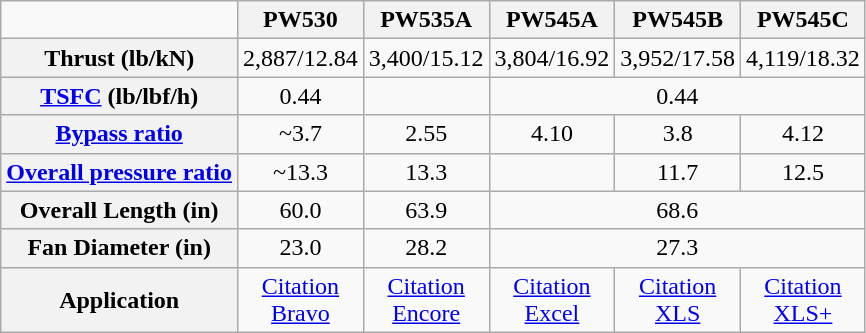<table class="wikitable" style="text-align:center">
<tr>
<td></td>
<th>PW530</th>
<th>PW535A</th>
<th>PW545A</th>
<th>PW545B</th>
<th>PW545C</th>
</tr>
<tr>
<th>Thrust (lb/kN)</th>
<td>2,887/12.84</td>
<td>3,400/15.12</td>
<td>3,804/16.92</td>
<td>3,952/17.58</td>
<td>4,119/18.32</td>
</tr>
<tr>
<th><a href='#'>TSFC</a> (lb/lbf/h)</th>
<td>0.44</td>
<td></td>
<td colspan=3>0.44</td>
</tr>
<tr>
<th><a href='#'>Bypass ratio</a></th>
<td>~3.7</td>
<td>2.55</td>
<td>4.10</td>
<td>3.8</td>
<td>4.12</td>
</tr>
<tr>
<th><a href='#'>Overall pressure ratio</a></th>
<td>~13.3</td>
<td>13.3</td>
<td></td>
<td>11.7</td>
<td>12.5</td>
</tr>
<tr>
<th>Overall Length (in)</th>
<td>60.0</td>
<td>63.9</td>
<td colspan=3>68.6</td>
</tr>
<tr>
<th>Fan Diameter (in)</th>
<td>23.0</td>
<td>28.2</td>
<td colspan=3>27.3</td>
</tr>
<tr>
<th>Application</th>
<td><a href='#'>Citation<br>Bravo</a></td>
<td><a href='#'>Citation<br>Encore</a></td>
<td><a href='#'>Citation<br>Excel</a></td>
<td><a href='#'>Citation<br>XLS</a></td>
<td><a href='#'>Citation<br>XLS+</a></td>
</tr>
</table>
